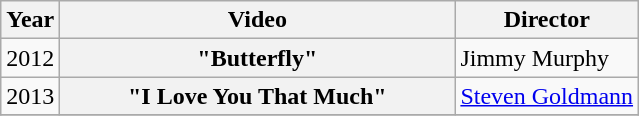<table class="wikitable plainrowheaders">
<tr>
<th>Year</th>
<th style="width:16em;">Video</th>
<th>Director</th>
</tr>
<tr>
<td>2012</td>
<th scope="row">"Butterfly"</th>
<td>Jimmy Murphy</td>
</tr>
<tr>
<td>2013</td>
<th scope="row">"I Love You That Much"</th>
<td><a href='#'>Steven Goldmann</a></td>
</tr>
<tr>
</tr>
</table>
